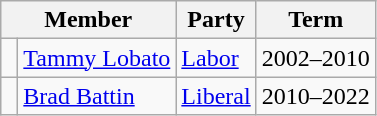<table class="wikitable">
<tr>
<th colspan="2">Member</th>
<th>Party</th>
<th>Term</th>
</tr>
<tr>
<td> </td>
<td><a href='#'>Tammy Lobato</a></td>
<td><a href='#'>Labor</a></td>
<td>2002–2010</td>
</tr>
<tr>
<td> </td>
<td><a href='#'>Brad Battin</a></td>
<td><a href='#'>Liberal</a></td>
<td>2010–2022</td>
</tr>
</table>
